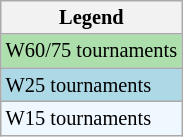<table class=wikitable style="font-size:85%">
<tr>
<th>Legend</th>
</tr>
<tr style="background:#addfad;">
<td>W60/75 tournaments</td>
</tr>
<tr style="background:lightblue;">
<td>W25 tournaments</td>
</tr>
<tr style="background:#f0f8ff;">
<td>W15 tournaments</td>
</tr>
</table>
